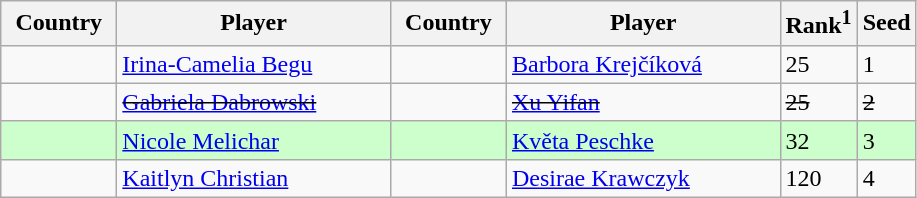<table class="sortable wikitable">
<tr>
<th width="70">Country</th>
<th width="175">Player</th>
<th width="70">Country</th>
<th width="175">Player</th>
<th>Rank<sup>1</sup></th>
<th>Seed</th>
</tr>
<tr>
<td></td>
<td><a href='#'>Irina-Camelia Begu</a></td>
<td></td>
<td><a href='#'>Barbora Krejčíková</a></td>
<td>25</td>
<td>1</td>
</tr>
<tr>
<td><s></s></td>
<td><s><a href='#'>Gabriela Dabrowski</a></s></td>
<td><s></s></td>
<td><s><a href='#'>Xu Yifan</a></s></td>
<td><s>25</s></td>
<td><s>2</s></td>
</tr>
<tr style="background:#cfc;">
<td></td>
<td><a href='#'>Nicole Melichar</a></td>
<td></td>
<td><a href='#'>Květa Peschke</a></td>
<td>32</td>
<td>3</td>
</tr>
<tr>
<td></td>
<td><a href='#'>Kaitlyn Christian</a></td>
<td></td>
<td><a href='#'>Desirae Krawczyk</a></td>
<td>120</td>
<td>4</td>
</tr>
</table>
